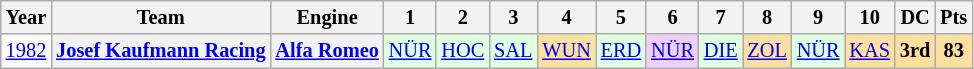<table class="wikitable" style="text-align:center; font-size:85%">
<tr>
<th>Year</th>
<th>Team</th>
<th>Engine</th>
<th>1</th>
<th>2</th>
<th>3</th>
<th>4</th>
<th>5</th>
<th>6</th>
<th>7</th>
<th>8</th>
<th>9</th>
<th>10</th>
<th>DC</th>
<th>Pts</th>
</tr>
<tr>
<td><a href='#'>1982</a></td>
<th nowrap><a href='#'>Josef Kaufmann Racing</a></th>
<th nowrap><a href='#'>Alfa Romeo</a></th>
<td style="background:#DFFFDF;"><a href='#'>NÜR</a><br></td>
<td style="background:#DFFFDF;"><a href='#'>HOC</a><br></td>
<td style="background:#DFFFDF;"><a href='#'>SAL</a><br></td>
<td style="background:#FFDF9F;"><a href='#'>WUN</a><br></td>
<td style="background:#DFFFDF;"><a href='#'>ERD</a><br></td>
<td style="background:#EFCFFF;"><a href='#'>NÜR</a><br></td>
<td style="background:#DFFFDF;"><a href='#'>DIE</a><br></td>
<td style="background:#FFDF9F;"><a href='#'>ZOL</a><br></td>
<td style="background:#DFFFDF;"><a href='#'>NÜR</a><br></td>
<td style="background:#FFDF9F;"><a href='#'>KAS</a><br></td>
<th style="background:#FFDF9F;">3rd</th>
<th style="background:#FFDF9F;">83</th>
</tr>
</table>
